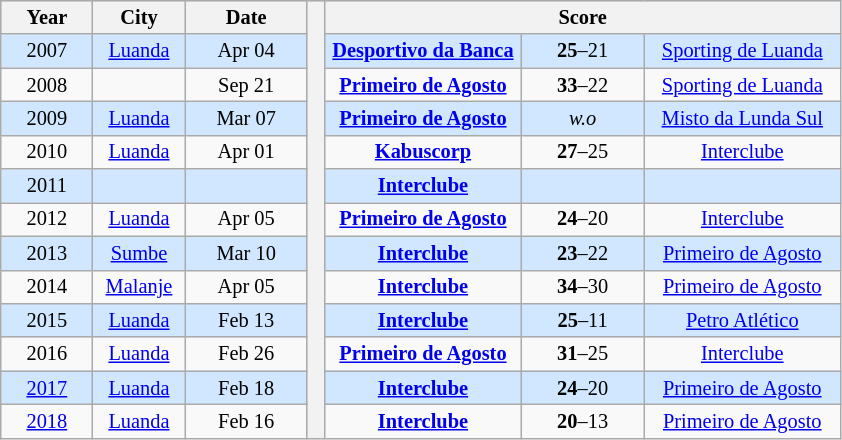<table class="wikitable" style="font-size:85%; text-align: center;">
<tr bgcolor=#C1D8FF>
<th rowspan=1 width=55px>Year</th>
<th rowspan=1 width=55px>City</th>
<th rowspan=1 width=75px>Date</th>
<th width=5px rowspan=13 bgcolor=ffffff></th>
<th colspan=3>Score</th>
</tr>
<tr bgcolor=#d0e7ff>
<td>2007</td>
<td><a href='#'>Luanda</a></td>
<td>Apr 04</td>
<td width=125px><strong><a href='#'>Desportivo da Banca</a></strong></td>
<td width=75px><strong>25</strong>–21</td>
<td width=125px><a href='#'>Sporting de Luanda</a></td>
</tr>
<tr>
<td>2008 </td>
<td></td>
<td>Sep 21</td>
<td><strong><a href='#'>Primeiro de Agosto</a></strong></td>
<td><strong>33</strong>–22</td>
<td><a href='#'>Sporting de Luanda</a></td>
</tr>
<tr bgcolor=#d0e7ff>
<td>2009</td>
<td><a href='#'>Luanda</a></td>
<td>Mar 07</td>
<td><strong><a href='#'>Primeiro de Agosto</a></strong></td>
<td><em>w.o</em></td>
<td><a href='#'>Misto da Lunda Sul</a></td>
</tr>
<tr>
<td>2010 </td>
<td><a href='#'>Luanda</a></td>
<td>Apr 01</td>
<td><strong><a href='#'>Kabuscorp</a></strong></td>
<td><strong>27</strong>–25</td>
<td><a href='#'>Interclube</a></td>
</tr>
<tr bgcolor=#d0e7ff>
<td>2011</td>
<td></td>
<td></td>
<td><strong><a href='#'>Interclube</a></strong></td>
<td></td>
<td></td>
</tr>
<tr>
<td>2012 </td>
<td><a href='#'>Luanda</a></td>
<td>Apr 05</td>
<td><strong><a href='#'>Primeiro de Agosto</a></strong></td>
<td><strong>24</strong>–20</td>
<td><a href='#'>Interclube</a></td>
</tr>
<tr bgcolor=#d0e7ff>
<td>2013 </td>
<td><a href='#'>Sumbe</a></td>
<td>Mar 10</td>
<td><strong><a href='#'>Interclube</a></strong></td>
<td><strong>23</strong>–22</td>
<td><a href='#'>Primeiro de Agosto</a></td>
</tr>
<tr>
<td>2014</td>
<td><a href='#'>Malanje</a></td>
<td>Apr 05</td>
<td><strong><a href='#'>Interclube</a></strong></td>
<td><strong>34</strong>–30</td>
<td><a href='#'>Primeiro de Agosto</a></td>
</tr>
<tr bgcolor=#d0e7ff>
<td>2015 </td>
<td><a href='#'>Luanda</a></td>
<td>Feb 13</td>
<td><strong><a href='#'>Interclube</a></strong></td>
<td><strong>25</strong>–11</td>
<td><a href='#'>Petro Atlético</a></td>
</tr>
<tr>
<td>2016</td>
<td><a href='#'>Luanda</a></td>
<td>Feb 26</td>
<td><strong><a href='#'>Primeiro de Agosto</a></strong></td>
<td><strong>31</strong>–25</td>
<td><a href='#'>Interclube</a></td>
</tr>
<tr bgcolor=#d0e7ff>
<td><a href='#'>2017</a></td>
<td><a href='#'>Luanda</a></td>
<td>Feb 18</td>
<td><strong><a href='#'>Interclube</a></strong></td>
<td><strong>24</strong>–20</td>
<td><a href='#'>Primeiro de Agosto</a></td>
</tr>
<tr>
<td><a href='#'>2018</a></td>
<td><a href='#'>Luanda</a></td>
<td>Feb 16</td>
<td><strong><a href='#'>Interclube</a></strong></td>
<td><strong>20</strong>–13</td>
<td><a href='#'>Primeiro de Agosto</a></td>
</tr>
</table>
